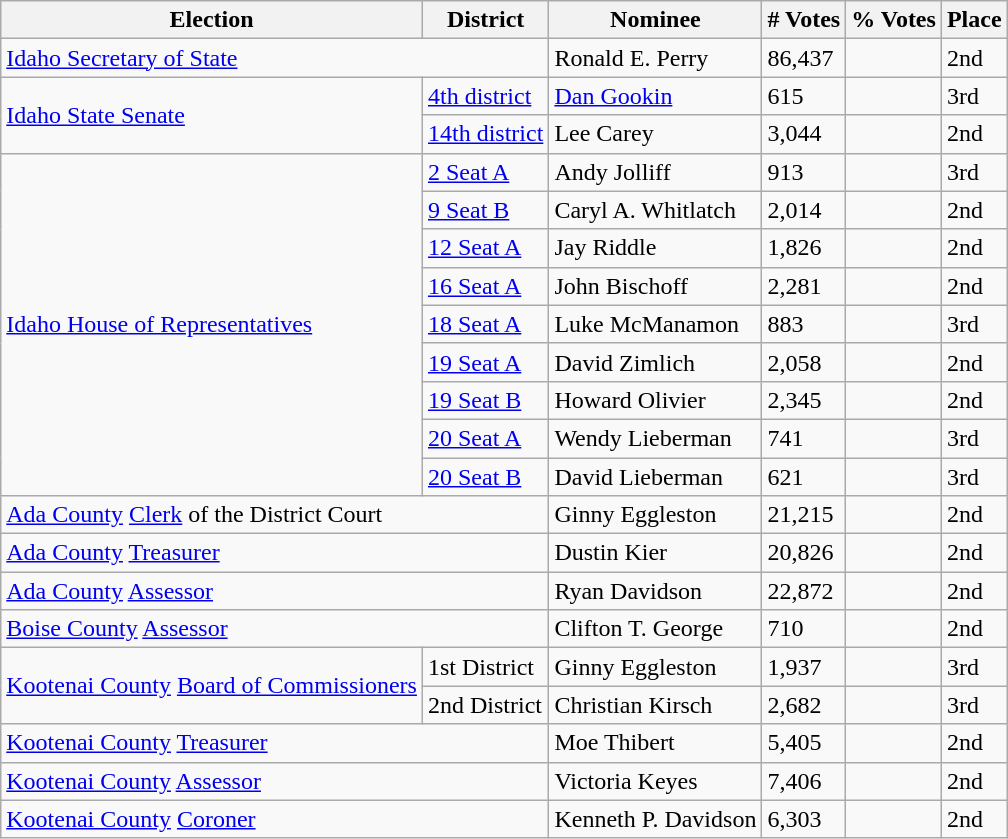<table class="wikitable sortable mw-collapsible mw-collapsed">
<tr>
<th>Election</th>
<th>District</th>
<th>Nominee</th>
<th># Votes</th>
<th>% Votes</th>
<th>Place</th>
</tr>
<tr>
<td colspan="2"><a href='#'>Idaho Secretary of State</a></td>
<td>Ronald E. Perry</td>
<td>86,437</td>
<td></td>
<td>2nd</td>
</tr>
<tr>
<td rowspan="2"><a href='#'>Idaho State Senate</a></td>
<td><a href='#'>4th district</a></td>
<td><a href='#'>Dan Gookin</a></td>
<td>615</td>
<td></td>
<td>3rd</td>
</tr>
<tr>
<td><a href='#'>14th district</a></td>
<td>Lee Carey</td>
<td>3,044</td>
<td></td>
<td>2nd</td>
</tr>
<tr>
<td rowspan="9"><a href='#'>Idaho House of Representatives</a></td>
<td><a href='#'>2 Seat A</a></td>
<td>Andy Jolliff</td>
<td>913</td>
<td></td>
<td>3rd</td>
</tr>
<tr>
<td><a href='#'>9 Seat B</a></td>
<td>Caryl A. Whitlatch</td>
<td>2,014</td>
<td></td>
<td>2nd</td>
</tr>
<tr>
<td><a href='#'>12 Seat A</a></td>
<td>Jay Riddle</td>
<td>1,826</td>
<td></td>
<td>2nd</td>
</tr>
<tr>
<td><a href='#'>16 Seat A</a></td>
<td>John Bischoff</td>
<td>2,281</td>
<td></td>
<td>2nd</td>
</tr>
<tr>
<td><a href='#'>18 Seat A</a></td>
<td>Luke McManamon</td>
<td>883</td>
<td></td>
<td>3rd</td>
</tr>
<tr>
<td><a href='#'>19 Seat A</a></td>
<td>David Zimlich</td>
<td>2,058</td>
<td></td>
<td>2nd</td>
</tr>
<tr>
<td><a href='#'>19 Seat B</a></td>
<td>Howard Olivier</td>
<td>2,345</td>
<td></td>
<td>2nd</td>
</tr>
<tr>
<td><a href='#'>20 Seat A</a></td>
<td>Wendy Lieberman</td>
<td>741</td>
<td></td>
<td>3rd</td>
</tr>
<tr>
<td><a href='#'>20 Seat B</a></td>
<td>David Lieberman</td>
<td>621</td>
<td></td>
<td>3rd</td>
</tr>
<tr>
<td colspan="2"><a href='#'>Ada County</a> <a href='#'>Clerk</a> of the District Court</td>
<td>Ginny Eggleston</td>
<td>21,215</td>
<td></td>
<td>2nd</td>
</tr>
<tr>
<td colspan="2"><a href='#'>Ada County</a> <a href='#'>Treasurer</a></td>
<td>Dustin Kier</td>
<td>20,826</td>
<td></td>
<td>2nd</td>
</tr>
<tr>
<td colspan="2"><a href='#'>Ada County</a> <a href='#'>Assessor</a></td>
<td>Ryan Davidson</td>
<td>22,872</td>
<td></td>
<td>2nd</td>
</tr>
<tr>
<td colspan="2"><a href='#'>Boise County</a> <a href='#'>Assessor</a></td>
<td>Clifton T. George</td>
<td>710</td>
<td></td>
<td>2nd</td>
</tr>
<tr>
<td rowspan="2"><a href='#'>Kootenai County</a> <a href='#'>Board of Commissioners</a></td>
<td>1st District</td>
<td>Ginny Eggleston</td>
<td>1,937</td>
<td></td>
<td>3rd</td>
</tr>
<tr>
<td>2nd District</td>
<td>Christian Kirsch</td>
<td>2,682</td>
<td></td>
<td>3rd</td>
</tr>
<tr>
<td colspan="2"><a href='#'>Kootenai County</a> <a href='#'>Treasurer</a></td>
<td>Moe Thibert</td>
<td>5,405</td>
<td></td>
<td>2nd</td>
</tr>
<tr>
<td colspan="2"><a href='#'>Kootenai County</a> <a href='#'>Assessor</a></td>
<td>Victoria Keyes</td>
<td>7,406</td>
<td></td>
<td>2nd</td>
</tr>
<tr>
<td colspan="2"><a href='#'>Kootenai County</a> <a href='#'>Coroner</a></td>
<td>Kenneth P. Davidson</td>
<td>6,303</td>
<td></td>
<td>2nd</td>
</tr>
</table>
